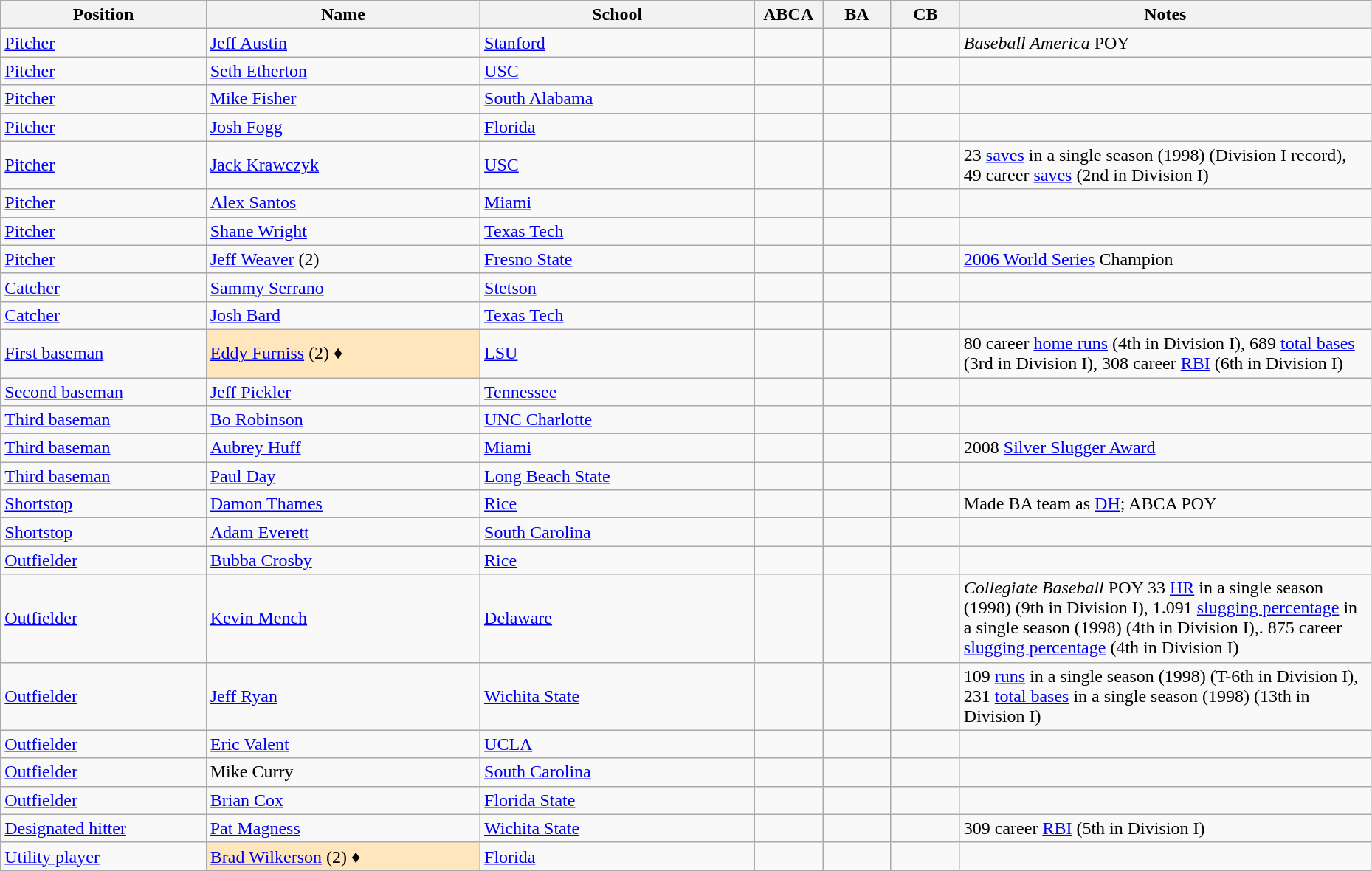<table class="wikitable sortable" style="width:98%;">
<tr>
<th width=15%>Position</th>
<th width=20%>Name</th>
<th width=20%>School</th>
<th width=5%>ABCA</th>
<th width=5%>BA</th>
<th width=5%>CB</th>
<th width=30% class="unsortable">Notes</th>
</tr>
<tr>
<td><a href='#'>Pitcher</a></td>
<td><a href='#'>Jeff Austin</a></td>
<td><a href='#'>Stanford</a></td>
<td></td>
<td></td>
<td></td>
<td><em>Baseball America</em> POY</td>
</tr>
<tr>
<td><a href='#'>Pitcher</a></td>
<td><a href='#'>Seth Etherton</a></td>
<td><a href='#'>USC</a></td>
<td></td>
<td></td>
<td></td>
<td></td>
</tr>
<tr>
<td><a href='#'>Pitcher</a></td>
<td><a href='#'>Mike Fisher</a></td>
<td><a href='#'>South Alabama</a></td>
<td></td>
<td></td>
<td></td>
<td></td>
</tr>
<tr>
<td><a href='#'>Pitcher</a></td>
<td><a href='#'>Josh Fogg</a></td>
<td><a href='#'>Florida</a></td>
<td></td>
<td></td>
<td></td>
<td></td>
</tr>
<tr>
<td><a href='#'>Pitcher</a></td>
<td><a href='#'>Jack Krawczyk</a></td>
<td><a href='#'>USC</a></td>
<td></td>
<td></td>
<td></td>
<td>23 <a href='#'>saves</a> in a single season (1998) (Division I record), 49 career <a href='#'>saves</a> (2nd in Division I)</td>
</tr>
<tr>
<td><a href='#'>Pitcher</a></td>
<td><a href='#'>Alex Santos</a></td>
<td><a href='#'>Miami</a></td>
<td></td>
<td></td>
<td></td>
<td></td>
</tr>
<tr>
<td><a href='#'>Pitcher</a></td>
<td><a href='#'>Shane Wright</a></td>
<td><a href='#'>Texas Tech</a></td>
<td></td>
<td></td>
<td></td>
<td></td>
</tr>
<tr>
<td><a href='#'>Pitcher</a></td>
<td><a href='#'>Jeff Weaver</a> (2)</td>
<td><a href='#'>Fresno State</a></td>
<td></td>
<td></td>
<td></td>
<td><a href='#'>2006 World Series</a> Champion</td>
</tr>
<tr>
<td><a href='#'>Catcher</a></td>
<td><a href='#'>Sammy Serrano</a></td>
<td><a href='#'>Stetson</a></td>
<td></td>
<td></td>
<td></td>
<td></td>
</tr>
<tr>
<td><a href='#'>Catcher</a></td>
<td><a href='#'>Josh Bard</a></td>
<td><a href='#'>Texas Tech</a></td>
<td></td>
<td></td>
<td></td>
<td></td>
</tr>
<tr>
<td><a href='#'>First baseman</a></td>
<td style="background-color:#FFE6BD"><a href='#'>Eddy Furniss</a> (2) ♦</td>
<td><a href='#'>LSU</a></td>
<td></td>
<td></td>
<td></td>
<td>80 career <a href='#'>home runs</a> (4th in Division I), 689 <a href='#'>total bases</a> (3rd in Division I), 308 career <a href='#'>RBI</a> (6th in Division I)</td>
</tr>
<tr>
<td><a href='#'>Second baseman</a></td>
<td><a href='#'>Jeff Pickler</a></td>
<td><a href='#'>Tennessee</a></td>
<td></td>
<td></td>
<td></td>
<td></td>
</tr>
<tr>
<td><a href='#'>Third baseman</a></td>
<td><a href='#'>Bo Robinson</a></td>
<td><a href='#'>UNC Charlotte</a></td>
<td></td>
<td></td>
<td></td>
<td></td>
</tr>
<tr>
<td><a href='#'>Third baseman</a></td>
<td><a href='#'>Aubrey Huff</a></td>
<td><a href='#'>Miami</a></td>
<td></td>
<td></td>
<td></td>
<td>2008 <a href='#'>Silver Slugger Award</a></td>
</tr>
<tr>
<td><a href='#'>Third baseman</a></td>
<td><a href='#'>Paul Day</a></td>
<td><a href='#'>Long Beach State</a></td>
<td></td>
<td></td>
<td></td>
<td></td>
</tr>
<tr>
<td><a href='#'>Shortstop</a></td>
<td><a href='#'>Damon Thames</a></td>
<td><a href='#'>Rice</a></td>
<td></td>
<td></td>
<td></td>
<td>Made BA team as <a href='#'>DH</a>; ABCA POY</td>
</tr>
<tr>
<td><a href='#'>Shortstop</a></td>
<td><a href='#'>Adam Everett</a></td>
<td><a href='#'>South Carolina</a></td>
<td></td>
<td></td>
<td></td>
<td></td>
</tr>
<tr>
<td><a href='#'>Outfielder</a></td>
<td><a href='#'>Bubba Crosby</a></td>
<td><a href='#'>Rice</a></td>
<td></td>
<td></td>
<td></td>
<td></td>
</tr>
<tr>
<td><a href='#'>Outfielder</a></td>
<td><a href='#'>Kevin Mench</a></td>
<td><a href='#'>Delaware</a></td>
<td></td>
<td></td>
<td></td>
<td><em>Collegiate Baseball</em> POY 33 <a href='#'>HR</a> in a single season (1998) (9th in Division I), 1.091 <a href='#'>slugging percentage</a> in a single season (1998) (4th in Division I),. 875 career <a href='#'>slugging percentage</a> (4th in Division I)</td>
</tr>
<tr>
<td><a href='#'>Outfielder</a></td>
<td><a href='#'>Jeff Ryan</a></td>
<td><a href='#'>Wichita State</a></td>
<td></td>
<td></td>
<td></td>
<td>109 <a href='#'>runs</a> in a single season (1998) (T-6th in Division I), 231 <a href='#'>total bases</a> in a single season (1998) (13th in Division I)</td>
</tr>
<tr>
<td><a href='#'>Outfielder</a></td>
<td><a href='#'>Eric Valent</a></td>
<td><a href='#'>UCLA</a></td>
<td></td>
<td></td>
<td></td>
<td></td>
</tr>
<tr>
<td><a href='#'>Outfielder</a></td>
<td>Mike Curry</td>
<td><a href='#'>South Carolina</a></td>
<td></td>
<td></td>
<td></td>
<td></td>
</tr>
<tr>
<td><a href='#'>Outfielder</a></td>
<td><a href='#'>Brian Cox</a></td>
<td><a href='#'>Florida State</a></td>
<td></td>
<td></td>
<td></td>
<td></td>
</tr>
<tr>
<td><a href='#'>Designated hitter</a></td>
<td><a href='#'>Pat Magness</a></td>
<td><a href='#'>Wichita State</a></td>
<td></td>
<td></td>
<td></td>
<td>309 career <a href='#'>RBI</a> (5th in Division I)</td>
</tr>
<tr>
<td><a href='#'>Utility player</a></td>
<td style="background-color:#FFE6BD"><a href='#'>Brad Wilkerson</a> (2) ♦</td>
<td><a href='#'>Florida</a></td>
<td></td>
<td></td>
<td></td>
<td></td>
</tr>
</table>
